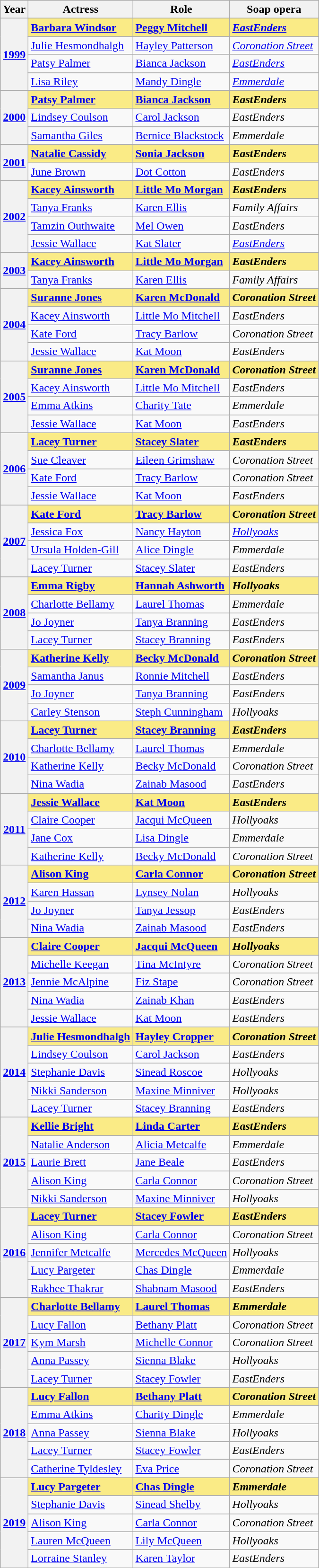<table class="wikitable sortable" rowspan=2 style="text-align: left;">
<tr>
<th scope="col">Year</th>
<th scope="col">Actress</th>
<th scope="col">Role</th>
<th scope="col">Soap opera</th>
</tr>
<tr>
<th scope="row" rowspan=4 style="text-align:center"><a href='#'>1999</a></th>
<td style="background:#FAEB86;"><strong><a href='#'>Barbara Windsor</a></strong></td>
<td style="background:#FAEB86;"><strong><a href='#'>Peggy Mitchell</a></strong></td>
<td style="background:#FAEB86;"><strong><em><a href='#'>EastEnders</a></em></strong></td>
</tr>
<tr>
<td><a href='#'>Julie Hesmondhalgh</a></td>
<td><a href='#'>Hayley Patterson</a></td>
<td><em><a href='#'>Coronation Street</a></em></td>
</tr>
<tr>
<td><a href='#'>Patsy Palmer</a></td>
<td><a href='#'>Bianca Jackson</a></td>
<td><em><a href='#'>EastEnders</a></em></td>
</tr>
<tr>
<td><a href='#'>Lisa Riley</a></td>
<td><a href='#'>Mandy Dingle</a></td>
<td><em><a href='#'>Emmerdale</a></em></td>
</tr>
<tr>
<th scope="row" rowspan=3 style="text-align:center"><a href='#'>2000</a></th>
<td style="background:#FAEB86;"><strong><a href='#'>Patsy Palmer</a></strong></td>
<td style="background:#FAEB86;"><strong><a href='#'>Bianca Jackson</a></strong></td>
<td style="background:#FAEB86;"><strong><em>EastEnders</em></strong></td>
</tr>
<tr>
<td><a href='#'>Lindsey Coulson</a></td>
<td><a href='#'>Carol Jackson</a></td>
<td><em>EastEnders</em></td>
</tr>
<tr>
<td><a href='#'>Samantha Giles</a></td>
<td><a href='#'>Bernice Blackstock</a></td>
<td><em>Emmerdale</em></td>
</tr>
<tr>
<th scope="row" rowspan=2 style="text-align:center"><a href='#'>2001</a></th>
<td style="background:#FAEB86;"><strong><a href='#'>Natalie Cassidy</a></strong></td>
<td style="background:#FAEB86;"><strong><a href='#'>Sonia Jackson</a></strong></td>
<td style="background:#FAEB86;"><strong><em>EastEnders</em></strong></td>
</tr>
<tr>
<td><a href='#'>June Brown</a></td>
<td><a href='#'>Dot Cotton</a></td>
<td><em>EastEnders</em></td>
</tr>
<tr>
<th scope="row" rowspan=4 style="text-align:center"><a href='#'>2002</a></th>
<td style="background:#FAEB86;"><strong><a href='#'>Kacey Ainsworth</a></strong></td>
<td style="background:#FAEB86;"><strong><a href='#'>Little Mo Morgan</a></strong></td>
<td style="background:#FAEB86;"><strong><em>EastEnders</em></strong></td>
</tr>
<tr>
<td><a href='#'>Tanya Franks</a></td>
<td><a href='#'>Karen Ellis</a></td>
<td><em>Family Affairs</em></td>
</tr>
<tr>
<td><a href='#'>Tamzin Outhwaite</a></td>
<td><a href='#'>Mel Owen</a></td>
<td><em>EastEnders</em></td>
</tr>
<tr>
<td><a href='#'>Jessie Wallace</a></td>
<td><a href='#'>Kat Slater</a></td>
<td><em><a href='#'>EastEnders</a></em></td>
</tr>
<tr>
<th scope="row" rowspan=2 style="text-align:center"><a href='#'>2003</a></th>
<td style="background:#FAEB86;"><strong><a href='#'>Kacey Ainsworth</a></strong></td>
<td style="background:#FAEB86;"><strong><a href='#'>Little Mo Morgan</a></strong></td>
<td style="background:#FAEB86;"><strong><em>EastEnders</em></strong></td>
</tr>
<tr>
<td><a href='#'>Tanya Franks</a></td>
<td><a href='#'>Karen Ellis</a></td>
<td><em>Family Affairs</em></td>
</tr>
<tr>
<th scope="row" rowspan=4 style="text-align:center"><a href='#'>2004</a></th>
<td style="background:#FAEB86;"><strong><a href='#'>Suranne Jones</a></strong></td>
<td style="background:#FAEB86;"><strong><a href='#'>Karen McDonald</a></strong></td>
<td style="background:#FAEB86;"><strong><em>Coronation Street</em></strong></td>
</tr>
<tr>
<td><a href='#'>Kacey Ainsworth</a></td>
<td><a href='#'>Little Mo Mitchell</a></td>
<td><em>EastEnders</em></td>
</tr>
<tr>
<td><a href='#'>Kate Ford</a></td>
<td><a href='#'>Tracy Barlow</a></td>
<td><em>Coronation Street</em></td>
</tr>
<tr>
<td><a href='#'>Jessie Wallace</a></td>
<td><a href='#'>Kat Moon</a></td>
<td><em>EastEnders</em></td>
</tr>
<tr>
<th scope="row" rowspan=4 style="text-align:center"><a href='#'>2005</a></th>
<td style="background:#FAEB86;"><strong><a href='#'>Suranne Jones</a></strong></td>
<td style="background:#FAEB86;"><strong><a href='#'>Karen McDonald</a></strong></td>
<td style="background:#FAEB86;"><strong><em>Coronation Street</em></strong></td>
</tr>
<tr>
<td><a href='#'>Kacey Ainsworth</a></td>
<td><a href='#'>Little Mo Mitchell</a></td>
<td><em>EastEnders</em></td>
</tr>
<tr>
<td><a href='#'>Emma Atkins</a></td>
<td><a href='#'>Charity Tate</a></td>
<td><em>Emmerdale</em></td>
</tr>
<tr>
<td><a href='#'>Jessie Wallace</a></td>
<td><a href='#'>Kat Moon</a></td>
<td><em>EastEnders</em></td>
</tr>
<tr>
<th scope="row" rowspan=4 style="text-align:center"><a href='#'>2006</a></th>
<td style="background:#FAEB86;"><strong><a href='#'>Lacey Turner</a></strong></td>
<td style="background:#FAEB86;"><strong><a href='#'>Stacey Slater</a></strong></td>
<td style="background:#FAEB86;"><strong><em>EastEnders</em></strong></td>
</tr>
<tr>
<td><a href='#'>Sue Cleaver</a></td>
<td><a href='#'>Eileen Grimshaw</a></td>
<td><em>Coronation Street</em></td>
</tr>
<tr>
<td><a href='#'>Kate Ford</a></td>
<td><a href='#'>Tracy Barlow</a></td>
<td><em>Coronation Street</em></td>
</tr>
<tr>
<td><a href='#'>Jessie Wallace</a></td>
<td><a href='#'>Kat Moon</a></td>
<td><em>EastEnders</em></td>
</tr>
<tr>
<th scope="row" rowspan=4 style="text-align:center"><a href='#'>2007</a></th>
<td style="background:#FAEB86;"><strong><a href='#'>Kate Ford</a></strong></td>
<td style="background:#FAEB86;"><strong><a href='#'>Tracy Barlow</a></strong></td>
<td style="background:#FAEB86;"><strong><em>Coronation Street</em></strong></td>
</tr>
<tr>
<td><a href='#'>Jessica Fox</a></td>
<td><a href='#'>Nancy Hayton</a></td>
<td><em><a href='#'>Hollyoaks</a></em></td>
</tr>
<tr>
<td><a href='#'>Ursula Holden-Gill</a></td>
<td><a href='#'>Alice Dingle</a></td>
<td><em>Emmerdale</em></td>
</tr>
<tr>
<td><a href='#'>Lacey Turner</a></td>
<td><a href='#'>Stacey Slater</a></td>
<td><em>EastEnders</em></td>
</tr>
<tr>
<th scope="row" rowspan=4 style="text-align:center"><a href='#'>2008</a></th>
<td style="background:#FAEB86;"><strong><a href='#'>Emma Rigby</a></strong></td>
<td style="background:#FAEB86;"><strong><a href='#'>Hannah Ashworth</a></strong></td>
<td style="background:#FAEB86;"><strong><em>Hollyoaks</em></strong></td>
</tr>
<tr>
<td><a href='#'>Charlotte Bellamy</a></td>
<td><a href='#'>Laurel Thomas</a></td>
<td><em>Emmerdale</em></td>
</tr>
<tr>
<td><a href='#'>Jo Joyner</a></td>
<td><a href='#'>Tanya Branning</a></td>
<td><em>EastEnders</em></td>
</tr>
<tr>
<td><a href='#'>Lacey Turner</a></td>
<td><a href='#'>Stacey Branning</a></td>
<td><em>EastEnders</em></td>
</tr>
<tr>
<th scope="row" rowspan=4 style="text-align:center"><a href='#'>2009</a></th>
<td style="background:#FAEB86;"><strong><a href='#'>Katherine Kelly</a></strong></td>
<td style="background:#FAEB86;"><strong><a href='#'>Becky McDonald</a></strong></td>
<td style="background:#FAEB86;"><strong><em>Coronation Street</em></strong></td>
</tr>
<tr>
<td><a href='#'>Samantha Janus</a></td>
<td><a href='#'>Ronnie Mitchell</a></td>
<td><em>EastEnders</em></td>
</tr>
<tr>
<td><a href='#'>Jo Joyner</a></td>
<td><a href='#'>Tanya Branning</a></td>
<td><em>EastEnders</em></td>
</tr>
<tr>
<td><a href='#'>Carley Stenson</a></td>
<td><a href='#'>Steph Cunningham</a></td>
<td><em>Hollyoaks</em></td>
</tr>
<tr>
<th scope="row" rowspan=4 style="text-align:center"><a href='#'>2010</a></th>
<td style="background:#FAEB86;"><strong><a href='#'>Lacey Turner</a></strong></td>
<td style="background:#FAEB86;"><strong><a href='#'>Stacey Branning</a></strong></td>
<td style="background:#FAEB86;"><strong><em>EastEnders</em></strong></td>
</tr>
<tr>
<td><a href='#'>Charlotte Bellamy</a></td>
<td><a href='#'>Laurel Thomas</a></td>
<td><em>Emmerdale</em></td>
</tr>
<tr>
<td><a href='#'>Katherine Kelly</a></td>
<td><a href='#'>Becky McDonald</a></td>
<td><em>Coronation Street</em></td>
</tr>
<tr>
<td><a href='#'>Nina Wadia</a></td>
<td><a href='#'>Zainab Masood</a></td>
<td><em>EastEnders</em></td>
</tr>
<tr>
<th scope="row" rowspan=4 style="text-align:center"><a href='#'>2011</a></th>
<td style="background:#FAEB86;"><strong><a href='#'>Jessie Wallace</a></strong></td>
<td style="background:#FAEB86;"><strong><a href='#'>Kat Moon</a></strong></td>
<td style="background:#FAEB86;"><strong><em>EastEnders</em></strong></td>
</tr>
<tr>
<td><a href='#'>Claire Cooper</a></td>
<td><a href='#'>Jacqui McQueen</a></td>
<td><em>Hollyoaks</em></td>
</tr>
<tr>
<td><a href='#'>Jane Cox</a></td>
<td><a href='#'>Lisa Dingle</a></td>
<td><em>Emmerdale</em></td>
</tr>
<tr>
<td><a href='#'>Katherine Kelly</a></td>
<td><a href='#'>Becky McDonald</a></td>
<td><em>Coronation Street</em></td>
</tr>
<tr>
<th scope="row" rowspan=4 style="text-align:center"><a href='#'>2012</a></th>
<td style="background:#FAEB86;"><strong><a href='#'>Alison King</a></strong></td>
<td style="background:#FAEB86;"><strong><a href='#'>Carla Connor</a></strong></td>
<td style="background:#FAEB86;"><strong><em>Coronation Street</em></strong></td>
</tr>
<tr>
<td><a href='#'>Karen Hassan</a></td>
<td><a href='#'>Lynsey Nolan</a></td>
<td><em>Hollyoaks</em></td>
</tr>
<tr>
<td><a href='#'>Jo Joyner</a></td>
<td><a href='#'>Tanya Jessop</a></td>
<td><em>EastEnders</em></td>
</tr>
<tr>
<td><a href='#'>Nina Wadia</a></td>
<td><a href='#'>Zainab Masood</a></td>
<td><em>EastEnders</em></td>
</tr>
<tr>
<th scope="row" rowspan=5 style="text-align:center"><a href='#'>2013</a></th>
<td style="background:#FAEB86;"><strong><a href='#'>Claire Cooper</a></strong></td>
<td style="background:#FAEB86;"><strong><a href='#'>Jacqui McQueen</a></strong></td>
<td style="background:#FAEB86;"><strong><em>Hollyoaks</em></strong></td>
</tr>
<tr>
<td><a href='#'>Michelle Keegan</a></td>
<td><a href='#'>Tina McIntyre</a></td>
<td><em>Coronation Street</em></td>
</tr>
<tr>
<td><a href='#'>Jennie McAlpine</a></td>
<td><a href='#'>Fiz Stape</a></td>
<td><em>Coronation Street</em></td>
</tr>
<tr>
<td><a href='#'>Nina Wadia</a></td>
<td><a href='#'>Zainab Khan</a></td>
<td><em>EastEnders</em></td>
</tr>
<tr>
<td><a href='#'>Jessie Wallace</a></td>
<td><a href='#'>Kat Moon</a></td>
<td><em>EastEnders</em></td>
</tr>
<tr>
<th scope="row" rowspan=5 style="text-align:center"><a href='#'>2014</a></th>
<td style="background:#FAEB86;"><strong><a href='#'>Julie Hesmondhalgh</a></strong></td>
<td style="background:#FAEB86;"><strong><a href='#'>Hayley Cropper</a></strong></td>
<td style="background:#FAEB86;"><strong><em>Coronation Street</em></strong></td>
</tr>
<tr>
<td><a href='#'>Lindsey Coulson</a></td>
<td><a href='#'>Carol Jackson</a></td>
<td><em>EastEnders</em></td>
</tr>
<tr>
<td><a href='#'>Stephanie Davis</a></td>
<td><a href='#'>Sinead Roscoe</a></td>
<td><em>Hollyoaks</em></td>
</tr>
<tr>
<td><a href='#'>Nikki Sanderson</a></td>
<td><a href='#'>Maxine Minniver</a></td>
<td><em>Hollyoaks</em></td>
</tr>
<tr>
<td><a href='#'>Lacey Turner</a></td>
<td><a href='#'>Stacey Branning</a></td>
<td><em>EastEnders</em></td>
</tr>
<tr>
<th scope="row" rowspan=5 style="text-align:center"><a href='#'>2015</a></th>
<td style="background:#FAEB86;"><strong><a href='#'>Kellie Bright</a></strong></td>
<td style="background:#FAEB86;"><strong><a href='#'>Linda Carter</a></strong></td>
<td style="background:#FAEB86;"><strong><em>EastEnders</em></strong></td>
</tr>
<tr>
<td><a href='#'>Natalie Anderson</a></td>
<td><a href='#'>Alicia Metcalfe</a></td>
<td><em>Emmerdale</em></td>
</tr>
<tr>
<td><a href='#'>Laurie Brett</a></td>
<td><a href='#'>Jane Beale</a></td>
<td><em>EastEnders</em></td>
</tr>
<tr>
<td><a href='#'>Alison King</a></td>
<td><a href='#'>Carla Connor</a></td>
<td><em>Coronation Street</em></td>
</tr>
<tr>
<td><a href='#'>Nikki Sanderson</a></td>
<td><a href='#'>Maxine Minniver</a></td>
<td><em>Hollyoaks</em></td>
</tr>
<tr>
<th scope="row" rowspan=5 style="text-align:center"><a href='#'>2016</a></th>
<td style="background:#FAEB86;"><strong><a href='#'>Lacey Turner</a></strong></td>
<td style="background:#FAEB86;"><strong><a href='#'>Stacey Fowler</a></strong></td>
<td style="background:#FAEB86;"><strong><em>EastEnders</em></strong></td>
</tr>
<tr>
<td><a href='#'>Alison King</a></td>
<td><a href='#'>Carla Connor</a></td>
<td><em>Coronation Street</em></td>
</tr>
<tr>
<td><a href='#'>Jennifer Metcalfe</a></td>
<td><a href='#'>Mercedes McQueen</a></td>
<td><em>Hollyoaks</em></td>
</tr>
<tr>
<td><a href='#'>Lucy Pargeter</a></td>
<td><a href='#'>Chas Dingle</a></td>
<td><em>Emmerdale</em></td>
</tr>
<tr>
<td><a href='#'>Rakhee Thakrar</a></td>
<td><a href='#'>Shabnam Masood</a></td>
<td><em>EastEnders</em></td>
</tr>
<tr>
<th scope="row" rowspan=5 style="text-align:center"><a href='#'>2017</a></th>
<td style="background:#FAEB86;"><strong><a href='#'>Charlotte Bellamy</a></strong></td>
<td style="background:#FAEB86;"><strong><a href='#'>Laurel Thomas</a></strong></td>
<td style="background:#FAEB86;"><strong><em>Emmerdale</em></strong></td>
</tr>
<tr>
<td><a href='#'>Lucy Fallon</a></td>
<td><a href='#'>Bethany Platt</a></td>
<td><em>Coronation Street</em></td>
</tr>
<tr>
<td><a href='#'>Kym Marsh</a></td>
<td><a href='#'>Michelle Connor</a></td>
<td><em>Coronation Street</em></td>
</tr>
<tr>
<td><a href='#'>Anna Passey</a></td>
<td><a href='#'>Sienna Blake</a></td>
<td><em>Hollyoaks</em></td>
</tr>
<tr>
<td><a href='#'>Lacey Turner</a></td>
<td><a href='#'>Stacey Fowler</a></td>
<td><em>EastEnders</em></td>
</tr>
<tr>
<th scope="row" rowspan=5 style="text-align:center"><a href='#'>2018</a></th>
<td style="background:#FAEB86;"><strong><a href='#'>Lucy Fallon</a></strong></td>
<td style="background:#FAEB86;"><strong><a href='#'>Bethany Platt</a></strong></td>
<td style="background:#FAEB86;"><strong><em>Coronation Street</em></strong></td>
</tr>
<tr>
<td><a href='#'>Emma Atkins</a></td>
<td><a href='#'>Charity Dingle</a></td>
<td><em>Emmerdale</em></td>
</tr>
<tr>
<td><a href='#'>Anna Passey</a></td>
<td><a href='#'>Sienna Blake</a></td>
<td><em>Hollyoaks</em></td>
</tr>
<tr>
<td><a href='#'>Lacey Turner</a></td>
<td><a href='#'>Stacey Fowler</a></td>
<td><em>EastEnders</em></td>
</tr>
<tr>
<td><a href='#'>Catherine Tyldesley</a></td>
<td><a href='#'>Eva Price</a></td>
<td><em>Coronation Street</em></td>
</tr>
<tr>
<th scope="row" rowspan=5 style="text-align:center"><a href='#'>2019</a></th>
<td style="background:#FAEB86;"><strong><a href='#'>Lucy Pargeter</a></strong></td>
<td style="background:#FAEB86;"><strong><a href='#'>Chas Dingle</a></strong></td>
<td style="background:#FAEB86;"><strong><em>Emmerdale</em></strong></td>
</tr>
<tr>
<td><a href='#'>Stephanie Davis</a></td>
<td><a href='#'>Sinead Shelby</a></td>
<td><em>Hollyoaks</em></td>
</tr>
<tr>
<td><a href='#'>Alison King</a></td>
<td><a href='#'>Carla Connor</a></td>
<td><em>Coronation Street</em></td>
</tr>
<tr>
<td><a href='#'>Lauren McQueen</a></td>
<td><a href='#'>Lily McQueen</a></td>
<td><em>Hollyoaks</em></td>
</tr>
<tr>
<td><a href='#'>Lorraine Stanley</a></td>
<td><a href='#'>Karen Taylor</a></td>
<td><em>EastEnders</em></td>
</tr>
</table>
